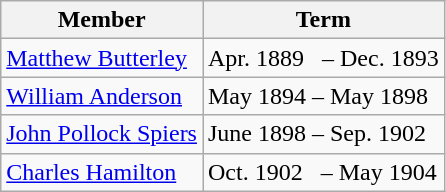<table class="wikitable">
<tr>
<th>Member</th>
<th>Term</th>
</tr>
<tr>
<td><a href='#'>Matthew Butterley</a></td>
<td>Apr. 1889   – Dec. 1893</td>
</tr>
<tr>
<td><a href='#'>William Anderson</a></td>
<td>May 1894 –  May 1898</td>
</tr>
<tr>
<td><a href='#'>John Pollock Spiers</a></td>
<td>June 1898 – Sep. 1902</td>
</tr>
<tr>
<td><a href='#'>Charles Hamilton</a></td>
<td>Oct. 1902   – May 1904</td>
</tr>
</table>
